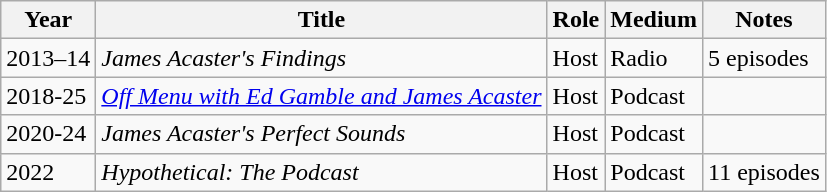<table class="wikitable">
<tr>
<th>Year</th>
<th>Title</th>
<th>Role</th>
<th>Medium</th>
<th>Notes</th>
</tr>
<tr>
<td>2013–14</td>
<td><em>James Acaster's Findings</em></td>
<td>Host</td>
<td>Radio</td>
<td>5 episodes</td>
</tr>
<tr>
<td>2018-25</td>
<td><em><a href='#'>Off Menu with Ed Gamble and James Acaster</a></em></td>
<td>Host</td>
<td>Podcast</td>
<td></td>
</tr>
<tr>
<td>2020-24</td>
<td><em>James Acaster's Perfect Sounds</em></td>
<td>Host</td>
<td>Podcast</td>
<td></td>
</tr>
<tr>
<td>2022</td>
<td><em>Hypothetical: The Podcast</em></td>
<td>Host</td>
<td>Podcast</td>
<td>11 episodes</td>
</tr>
</table>
